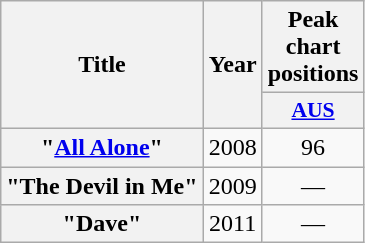<table class="wikitable plainrowheaders" style="text-align:center;">
<tr>
<th scope="col" rowspan="2">Title</th>
<th scope="col" rowspan="2">Year</th>
<th scope="col" colspan="1">Peak chart positions</th>
</tr>
<tr>
<th scope="col" style="width:3em;font-size:90%;"><a href='#'>AUS</a><br></th>
</tr>
<tr>
<th scope="row">"<a href='#'>All Alone</a>"</th>
<td>2008</td>
<td>96</td>
</tr>
<tr>
<th scope="row">"The Devil in Me"</th>
<td>2009</td>
<td>—</td>
</tr>
<tr>
<th scope="row">"Dave"</th>
<td>2011</td>
<td>—</td>
</tr>
</table>
